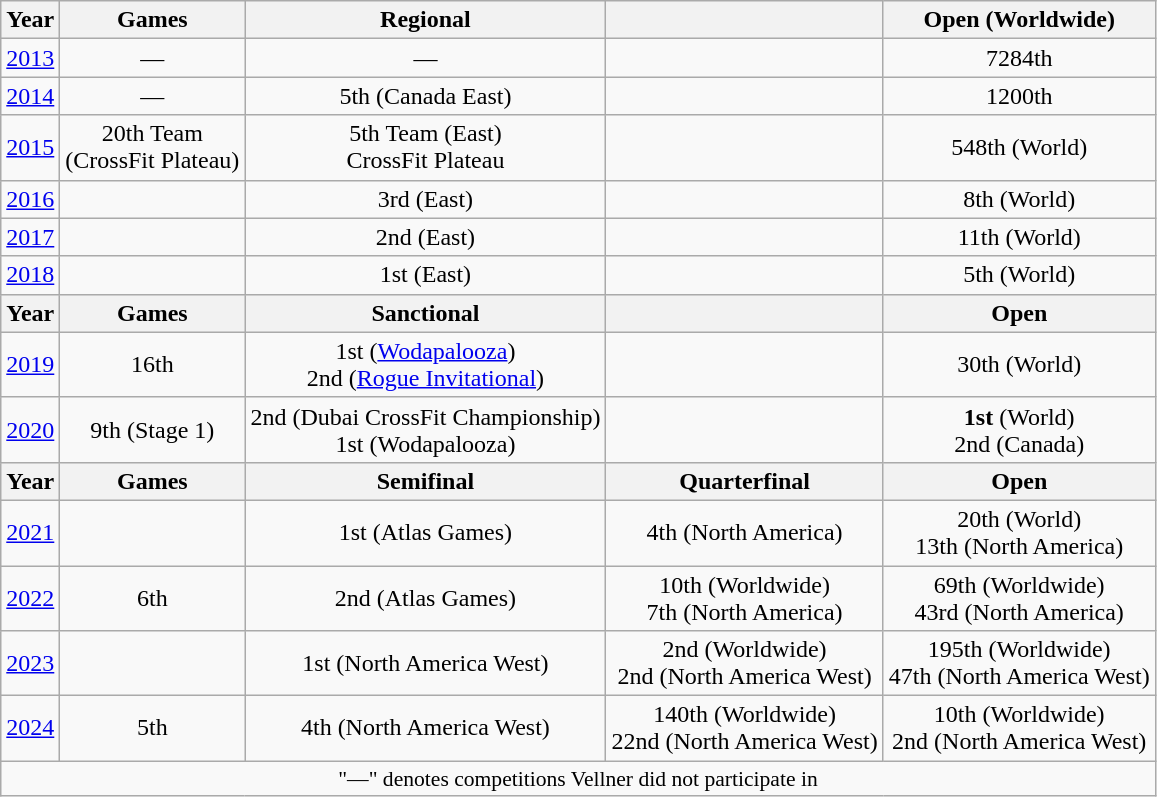<table class="wikitable" style="text-align:center">
<tr>
<th>Year</th>
<th>Games</th>
<th>Regional</th>
<th></th>
<th>Open (Worldwide)</th>
</tr>
<tr>
<td><a href='#'>2013</a></td>
<td>—</td>
<td>—</td>
<td></td>
<td>7284th</td>
</tr>
<tr>
<td><a href='#'>2014</a></td>
<td>—</td>
<td>5th (Canada East)</td>
<td></td>
<td>1200th</td>
</tr>
<tr>
<td><a href='#'>2015</a></td>
<td>20th Team <br>(CrossFit Plateau)</td>
<td>5th Team (East)<br>CrossFit Plateau</td>
<td></td>
<td>548th (World)</td>
</tr>
<tr>
<td><a href='#'>2016</a></td>
<td></td>
<td>3rd (East)</td>
<td></td>
<td>8th (World)</td>
</tr>
<tr>
<td><a href='#'>2017</a></td>
<td></td>
<td>2nd (East)</td>
<td></td>
<td>11th (World)</td>
</tr>
<tr>
<td><a href='#'>2018</a></td>
<td></td>
<td>1st (East)</td>
<td></td>
<td>5th (World)</td>
</tr>
<tr>
<th>Year</th>
<th>Games</th>
<th>Sanctional</th>
<th></th>
<th>Open</th>
</tr>
<tr>
<td><a href='#'>2019</a></td>
<td>16th</td>
<td>1st (<a href='#'>Wodapalooza</a>)<br>2nd (<a href='#'>Rogue Invitational</a>)</td>
<td></td>
<td>30th (World)</td>
</tr>
<tr>
<td><a href='#'>2020</a></td>
<td>9th (Stage 1)</td>
<td>2nd (Dubai CrossFit Championship)<br>1st (Wodapalooza)</td>
<td></td>
<td><strong>1st</strong> (World)<br>2nd (Canada)</td>
</tr>
<tr>
<th>Year</th>
<th>Games</th>
<th>Semifinal</th>
<th>Quarterfinal</th>
<th>Open</th>
</tr>
<tr>
<td><a href='#'>2021</a></td>
<td></td>
<td>1st (Atlas Games)</td>
<td>4th (North America)</td>
<td>20th (World)<br>13th (North America)</td>
</tr>
<tr>
<td><a href='#'>2022</a></td>
<td>6th</td>
<td>2nd (Atlas Games)</td>
<td>10th (Worldwide)<br>7th (North America)</td>
<td>69th (Worldwide)<br>43rd (North America)</td>
</tr>
<tr>
<td><a href='#'>2023</a></td>
<td></td>
<td>1st (North America West)</td>
<td>2nd (Worldwide)<br>2nd (North America West)</td>
<td>195th (Worldwide)<br>47th (North America West)</td>
</tr>
<tr>
<td><a href='#'>2024</a></td>
<td>5th</td>
<td>4th (North America West)</td>
<td>140th (Worldwide)<br>22nd (North America West)</td>
<td>10th (Worldwide)<br>2nd (North America West)</td>
</tr>
<tr>
<td colspan="6" style="font-size:90%;">"—" denotes competitions Vellner did not participate in</td>
</tr>
</table>
